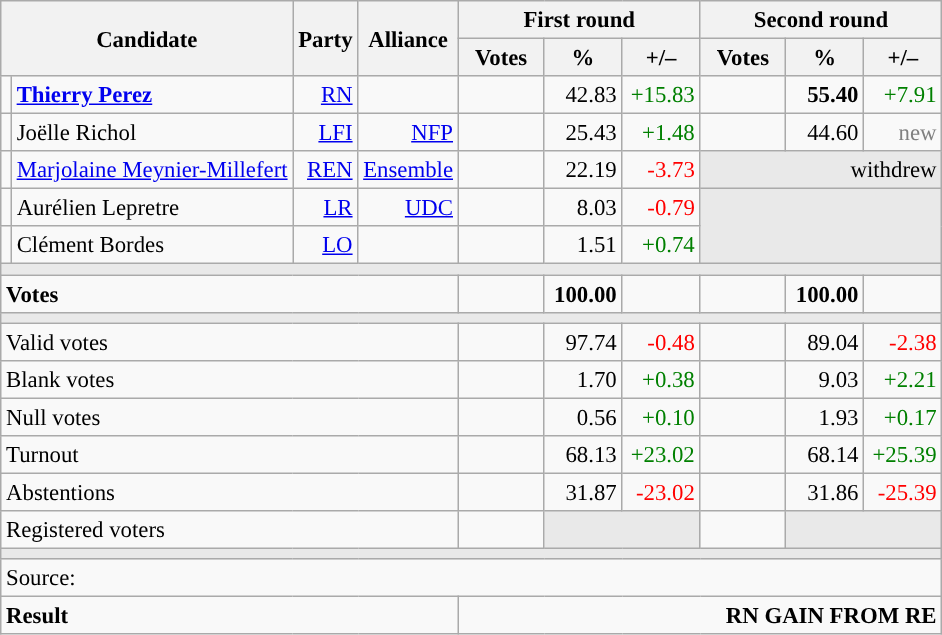<table class="wikitable" style="text-align:right;font-size:95%;">
<tr>
<th rowspan="2" colspan="2">Candidate</th>
<th colspan="1" rowspan="2">Party</th>
<th colspan="1" rowspan="2">Alliance</th>
<th colspan="3">First round</th>
<th colspan="3">Second round</th>
</tr>
<tr>
<th style="width:50px;">Votes</th>
<th style="width:45px;">%</th>
<th style="width:45px;">+/–</th>
<th style="width:50px;">Votes</th>
<th style="width:45px;">%</th>
<th style="width:45px;">+/–</th>
</tr>
<tr>
<td style="color:inherit;background:"></td>
<td style="text-align:left;"><strong><a href='#'>Thierry Perez</a></strong></td>
<td><a href='#'>RN</a></td>
<td></td>
<td></td>
<td>42.83</td>
<td style="color:green;">+15.83</td>
<td><strong></strong></td>
<td><strong>55.40</strong></td>
<td style="color:green;">+7.91</td>
</tr>
<tr>
<td style="color:inherit;background:"></td>
<td style="text-align:left;">Joëlle Richol</td>
<td><a href='#'>LFI</a></td>
<td><a href='#'>NFP</a></td>
<td></td>
<td>25.43</td>
<td style="color:green;">+1.48</td>
<td></td>
<td>44.60</td>
<td style="color:grey;">new</td>
</tr>
<tr>
<td style="color:inherit;background:"></td>
<td style="text-align:left;"><a href='#'>Marjolaine Meynier-Millefert</a></td>
<td><a href='#'>REN</a></td>
<td><a href='#'>Ensemble</a></td>
<td></td>
<td>22.19</td>
<td style="color:red;">-3.73</td>
<td colspan="3" style="background:#E9E9E9;">withdrew</td>
</tr>
<tr>
<td style="color:inherit;background:"></td>
<td style="text-align:left;">Aurélien Lepretre</td>
<td><a href='#'>LR</a></td>
<td><a href='#'>UDC</a></td>
<td></td>
<td>8.03</td>
<td style="color:red;">-0.79</td>
<td colspan="3" rowspan="2" style="background:#E9E9E9;"></td>
</tr>
<tr>
<td style="color:inherit;background:"></td>
<td style="text-align:left;">Clément Bordes</td>
<td><a href='#'>LO</a></td>
<td></td>
<td></td>
<td>1.51</td>
<td style="color:green;">+0.74</td>
</tr>
<tr>
<td colspan="10" style="background:#E9E9E9;"></td>
</tr>
<tr style="font-weight:bold;">
<td colspan="4" style="text-align:left;">Votes</td>
<td></td>
<td>100.00</td>
<td></td>
<td></td>
<td>100.00</td>
<td></td>
</tr>
<tr>
<td colspan="10" style="background:#E9E9E9;"></td>
</tr>
<tr>
<td colspan="4" style="text-align:left;">Valid votes</td>
<td></td>
<td>97.74</td>
<td style="color:red;">-0.48</td>
<td></td>
<td>89.04</td>
<td style="color:red;">-2.38</td>
</tr>
<tr>
<td colspan="4" style="text-align:left;">Blank votes</td>
<td></td>
<td>1.70</td>
<td style="color:green;">+0.38</td>
<td></td>
<td>9.03</td>
<td style="color:green;">+2.21</td>
</tr>
<tr>
<td colspan="4" style="text-align:left;">Null votes</td>
<td></td>
<td>0.56</td>
<td style="color:green;">+0.10</td>
<td></td>
<td>1.93</td>
<td style="color:green;">+0.17</td>
</tr>
<tr>
<td colspan="4" style="text-align:left;">Turnout</td>
<td></td>
<td>68.13</td>
<td style="color:green;">+23.02</td>
<td></td>
<td>68.14</td>
<td style="color:green;">+25.39</td>
</tr>
<tr>
<td colspan="4" style="text-align:left;">Abstentions</td>
<td></td>
<td>31.87</td>
<td style="color:red;">-23.02</td>
<td></td>
<td>31.86</td>
<td style="color:red;">-25.39</td>
</tr>
<tr>
<td colspan="4" style="text-align:left;">Registered voters</td>
<td></td>
<td colspan="2" style="background:#E9E9E9;"></td>
<td></td>
<td colspan="2" style="background:#E9E9E9;"></td>
</tr>
<tr>
<td colspan="10" style="background:#E9E9E9;"></td>
</tr>
<tr>
<td colspan="10" style="text-align:left;">Source: </td>
</tr>
<tr style="font-weight:bold">
<td colspan="4" style="text-align:left;">Result</td>
<td colspan="6" style="background-color:">RN GAIN FROM RE</td>
</tr>
</table>
